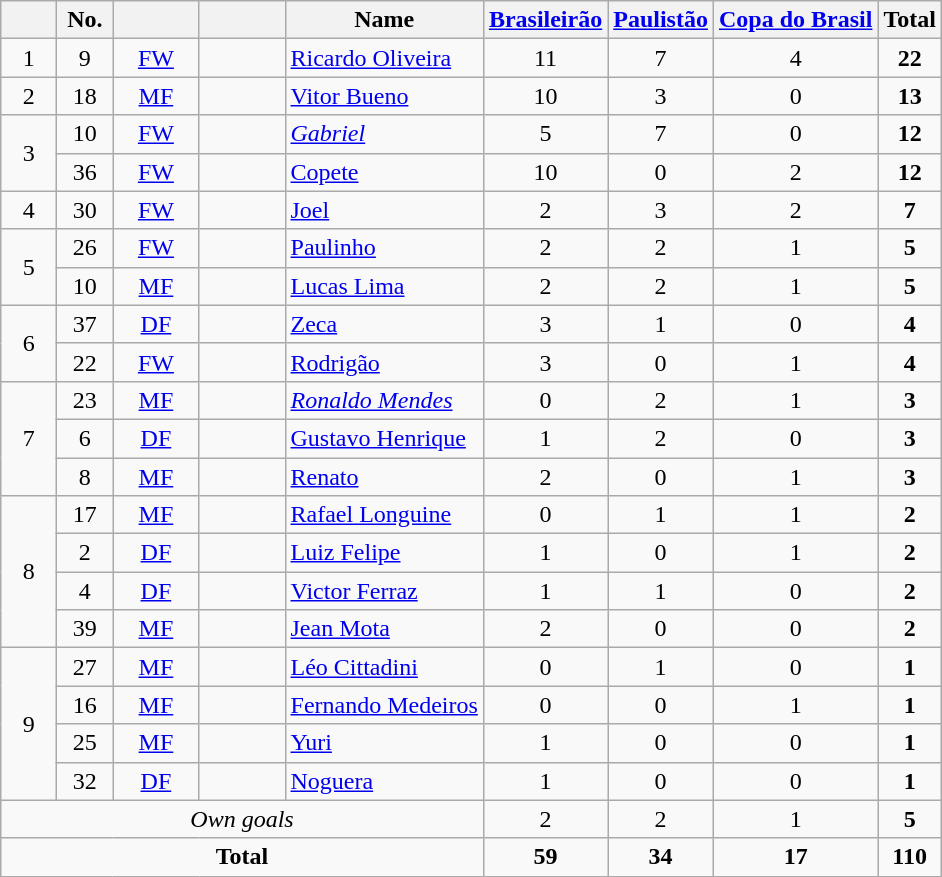<table class="wikitable sortable" style="text-align:center">
<tr>
<th width="30"></th>
<th width="30">No.</th>
<th width="50"></th>
<th width="50"></th>
<th>Name</th>
<th><a href='#'>Brasileirão</a></th>
<th><a href='#'>Paulistão</a></th>
<th><a href='#'>Copa do Brasil</a></th>
<th>Total</th>
</tr>
<tr>
<td>1</td>
<td>9</td>
<td><a href='#'>FW</a></td>
<td></td>
<td align=left><a href='#'>Ricardo Oliveira</a></td>
<td>11</td>
<td>7</td>
<td>4</td>
<td><strong>22</strong></td>
</tr>
<tr>
<td>2</td>
<td>18</td>
<td><a href='#'>MF</a></td>
<td></td>
<td align=left><a href='#'>Vitor Bueno</a></td>
<td>10</td>
<td>3</td>
<td>0</td>
<td><strong>13</strong></td>
</tr>
<tr>
<td rowspan=2>3</td>
<td>10</td>
<td><a href='#'>FW</a></td>
<td></td>
<td align=left><em><a href='#'>Gabriel</a></em></td>
<td>5</td>
<td>7</td>
<td>0</td>
<td><strong>12</strong></td>
</tr>
<tr>
<td>36</td>
<td><a href='#'>FW</a></td>
<td></td>
<td align=left><a href='#'>Copete</a></td>
<td>10</td>
<td>0</td>
<td>2</td>
<td><strong>12</strong></td>
</tr>
<tr>
<td>4</td>
<td>30</td>
<td><a href='#'>FW</a></td>
<td></td>
<td align=left><a href='#'>Joel</a></td>
<td>2</td>
<td>3</td>
<td>2</td>
<td><strong>7</strong></td>
</tr>
<tr>
<td rowspan=2>5</td>
<td>26</td>
<td><a href='#'>FW</a></td>
<td></td>
<td align=left><a href='#'>Paulinho</a></td>
<td>2</td>
<td>2</td>
<td>1</td>
<td><strong>5</strong></td>
</tr>
<tr>
<td>10</td>
<td><a href='#'>MF</a></td>
<td></td>
<td align=left><a href='#'>Lucas Lima</a></td>
<td>2</td>
<td>2</td>
<td>1</td>
<td><strong>5</strong></td>
</tr>
<tr>
<td rowspan=2>6</td>
<td>37</td>
<td><a href='#'>DF</a></td>
<td></td>
<td align=left><a href='#'>Zeca</a></td>
<td>3</td>
<td>1</td>
<td>0</td>
<td><strong>4</strong></td>
</tr>
<tr>
<td>22</td>
<td><a href='#'>FW</a></td>
<td></td>
<td align=left><a href='#'>Rodrigão</a></td>
<td>3</td>
<td>0</td>
<td>1</td>
<td><strong>4</strong></td>
</tr>
<tr>
<td rowspan=3>7</td>
<td>23</td>
<td><a href='#'>MF</a></td>
<td></td>
<td align=left><em><a href='#'>Ronaldo Mendes</a></em></td>
<td>0</td>
<td>2</td>
<td>1</td>
<td><strong>3</strong></td>
</tr>
<tr>
<td>6</td>
<td><a href='#'>DF</a></td>
<td></td>
<td align=left><a href='#'>Gustavo Henrique</a></td>
<td>1</td>
<td>2</td>
<td>0</td>
<td><strong>3</strong></td>
</tr>
<tr>
<td>8</td>
<td><a href='#'>MF</a></td>
<td></td>
<td align=left><a href='#'>Renato</a></td>
<td>2</td>
<td>0</td>
<td>1</td>
<td><strong>3</strong></td>
</tr>
<tr>
<td rowspan="4">8</td>
<td>17</td>
<td><a href='#'>MF</a></td>
<td></td>
<td align=left><a href='#'>Rafael Longuine</a></td>
<td>0</td>
<td>1</td>
<td>1</td>
<td><strong>2</strong></td>
</tr>
<tr>
<td>2</td>
<td><a href='#'>DF</a></td>
<td></td>
<td align=left><a href='#'>Luiz Felipe</a></td>
<td>1</td>
<td>0</td>
<td>1</td>
<td><strong>2</strong></td>
</tr>
<tr>
<td>4</td>
<td><a href='#'>DF</a></td>
<td></td>
<td align=left><a href='#'>Victor Ferraz</a></td>
<td>1</td>
<td>1</td>
<td>0</td>
<td><strong>2</strong></td>
</tr>
<tr>
<td>39</td>
<td><a href='#'>MF</a></td>
<td></td>
<td align=left><a href='#'>Jean Mota</a></td>
<td>2</td>
<td>0</td>
<td>0</td>
<td><strong>2</strong></td>
</tr>
<tr>
<td rowspan="4">9</td>
<td>27</td>
<td><a href='#'>MF</a></td>
<td></td>
<td align=left><a href='#'>Léo Cittadini</a></td>
<td>0</td>
<td>1</td>
<td>0</td>
<td><strong>1</strong></td>
</tr>
<tr>
<td>16</td>
<td><a href='#'>MF</a></td>
<td></td>
<td align=left><a href='#'>Fernando Medeiros</a></td>
<td>0</td>
<td>0</td>
<td>1</td>
<td><strong>1</strong></td>
</tr>
<tr>
<td>25</td>
<td><a href='#'>MF</a></td>
<td></td>
<td align=left><a href='#'>Yuri</a></td>
<td>1</td>
<td>0</td>
<td>0</td>
<td><strong>1</strong></td>
</tr>
<tr>
<td>32</td>
<td><a href='#'>DF</a></td>
<td></td>
<td align=left><a href='#'>Noguera</a></td>
<td>1</td>
<td>0</td>
<td>0</td>
<td><strong>1</strong></td>
</tr>
<tr>
<td colspan=5><em>Own goals</em></td>
<td>2</td>
<td>2</td>
<td>1</td>
<td><strong>5</strong></td>
</tr>
<tr>
<td colspan=5><strong>Total</strong></td>
<td><strong>59</strong></td>
<td><strong>34</strong></td>
<td><strong>17</strong></td>
<td><strong>110</strong></td>
</tr>
</table>
